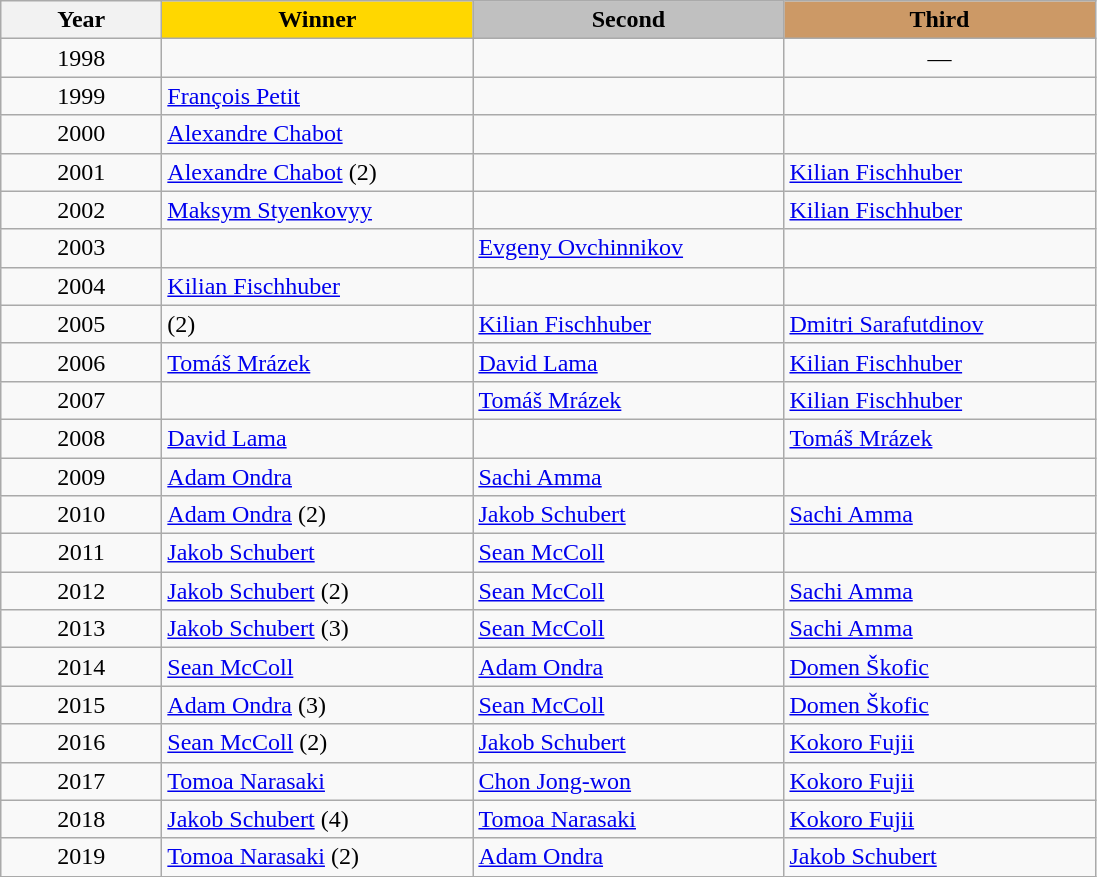<table class="wikitable">
<tr>
<th width="100">Year</th>
<th width="200" style="background:gold;">Winner</th>
<th width="200" style="background:silver;">Second</th>
<th width="200" style="background:#CC9966;">Third</th>
</tr>
<tr>
<td align="center">1998</td>
<td> </td>
<td> </td>
<td align="center">—</td>
</tr>
<tr>
<td align="center">1999</td>
<td> <a href='#'>François Petit</a></td>
<td> </td>
<td> </td>
</tr>
<tr>
<td align="center">2000</td>
<td> <a href='#'>Alexandre Chabot</a></td>
<td> </td>
<td> </td>
</tr>
<tr>
<td align="center">2001</td>
<td> <a href='#'>Alexandre Chabot</a> (2)</td>
<td> </td>
<td> <a href='#'>Kilian Fischhuber</a></td>
</tr>
<tr>
<td align="center">2002</td>
<td> <a href='#'>Maksym Styenkovyy</a></td>
<td> </td>
<td> <a href='#'>Kilian Fischhuber</a></td>
</tr>
<tr>
<td align="center">2003</td>
<td> </td>
<td> <a href='#'>Evgeny Ovchinnikov</a></td>
<td> <br> </td>
</tr>
<tr>
<td align="center">2004</td>
<td> <a href='#'>Kilian Fischhuber</a></td>
<td> </td>
<td> </td>
</tr>
<tr>
<td align="center">2005</td>
<td>  (2)</td>
<td> <a href='#'>Kilian Fischhuber</a></td>
<td> <a href='#'>Dmitri Sarafutdinov</a></td>
</tr>
<tr>
<td align="center">2006</td>
<td> <a href='#'>Tomáš Mrázek</a></td>
<td> <a href='#'>David Lama</a></td>
<td> <a href='#'>Kilian Fischhuber</a></td>
</tr>
<tr>
<td align="center">2007</td>
<td> </td>
<td> <a href='#'>Tomáš Mrázek</a></td>
<td> <a href='#'>Kilian Fischhuber</a></td>
</tr>
<tr>
<td align="center">2008</td>
<td> <a href='#'>David Lama</a></td>
<td> </td>
<td> <a href='#'>Tomáš Mrázek</a></td>
</tr>
<tr>
<td align="center">2009</td>
<td> <a href='#'>Adam Ondra</a></td>
<td> <a href='#'>Sachi Amma</a></td>
<td> </td>
</tr>
<tr>
<td align="center">2010</td>
<td> <a href='#'>Adam Ondra</a> (2)</td>
<td> <a href='#'>Jakob Schubert</a></td>
<td> <a href='#'>Sachi Amma</a></td>
</tr>
<tr>
<td align="center">2011</td>
<td> <a href='#'>Jakob Schubert</a></td>
<td> <a href='#'>Sean McColl</a></td>
<td> </td>
</tr>
<tr>
<td align="center">2012</td>
<td> <a href='#'>Jakob Schubert</a> (2)</td>
<td> <a href='#'>Sean McColl</a></td>
<td> <a href='#'>Sachi Amma</a></td>
</tr>
<tr>
<td align="center">2013</td>
<td> <a href='#'>Jakob Schubert</a> (3)</td>
<td> <a href='#'>Sean McColl</a></td>
<td> <a href='#'>Sachi Amma</a></td>
</tr>
<tr>
<td align="center">2014</td>
<td> <a href='#'>Sean McColl</a></td>
<td> <a href='#'>Adam Ondra</a></td>
<td> <a href='#'>Domen Škofic</a></td>
</tr>
<tr>
<td align="center">2015</td>
<td> <a href='#'>Adam Ondra</a> (3)</td>
<td> <a href='#'>Sean McColl</a></td>
<td> <a href='#'>Domen Škofic</a></td>
</tr>
<tr>
<td align="center">2016</td>
<td> <a href='#'>Sean McColl</a> (2)</td>
<td> <a href='#'>Jakob Schubert</a></td>
<td> <a href='#'>Kokoro Fujii</a></td>
</tr>
<tr>
<td align="center">2017</td>
<td> <a href='#'>Tomoa Narasaki</a></td>
<td> <a href='#'>Chon Jong-won</a></td>
<td> <a href='#'>Kokoro Fujii</a></td>
</tr>
<tr>
<td align="center">2018</td>
<td> <a href='#'>Jakob Schubert</a> (4)</td>
<td> <a href='#'>Tomoa Narasaki</a></td>
<td> <a href='#'>Kokoro Fujii</a></td>
</tr>
<tr>
<td align="center">2019</td>
<td> <a href='#'>Tomoa Narasaki</a> (2)</td>
<td> <a href='#'>Adam Ondra</a></td>
<td> <a href='#'>Jakob Schubert</a></td>
</tr>
</table>
